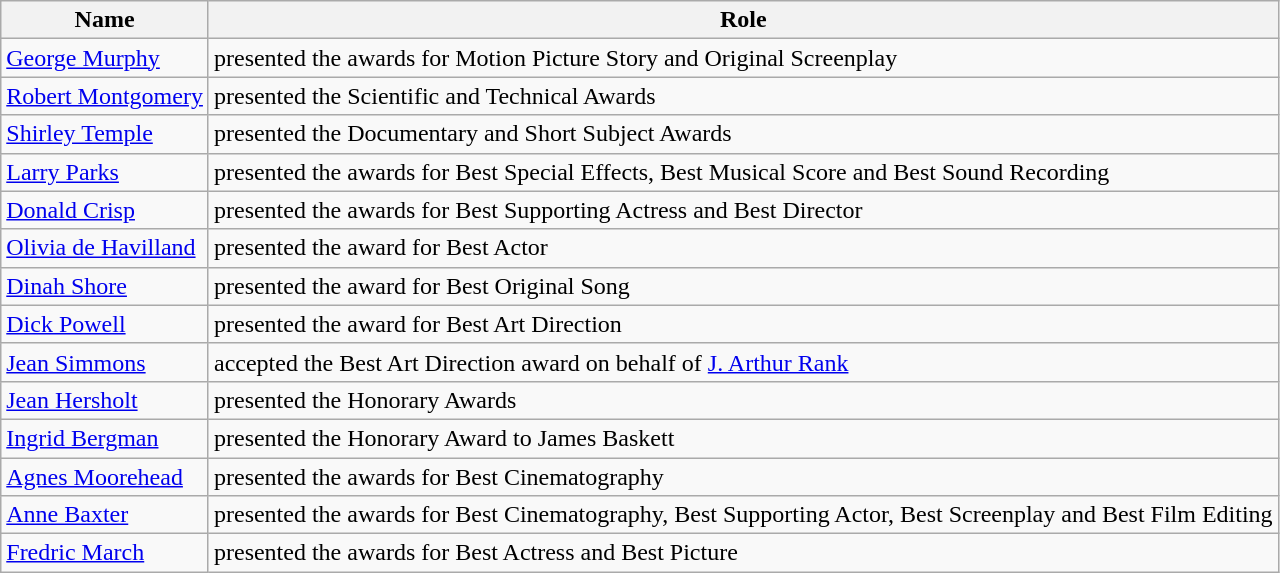<table class="wikitable">
<tr>
<th>Name</th>
<th>Role</th>
</tr>
<tr>
<td><a href='#'>George Murphy</a></td>
<td>presented the awards for Motion Picture Story and Original Screenplay</td>
</tr>
<tr>
<td><a href='#'>Robert Montgomery</a></td>
<td>presented the Scientific and Technical Awards</td>
</tr>
<tr>
<td><a href='#'>Shirley Temple</a></td>
<td>presented the Documentary and Short Subject Awards</td>
</tr>
<tr>
<td><a href='#'>Larry Parks</a></td>
<td>presented the awards for Best Special Effects, Best Musical Score and Best Sound Recording</td>
</tr>
<tr>
<td><a href='#'>Donald Crisp</a></td>
<td>presented the awards for Best Supporting Actress and Best Director</td>
</tr>
<tr>
<td><a href='#'>Olivia de Havilland</a></td>
<td>presented the award for Best Actor</td>
</tr>
<tr>
<td><a href='#'>Dinah Shore</a></td>
<td>presented the award for Best Original Song</td>
</tr>
<tr>
<td><a href='#'>Dick Powell</a></td>
<td>presented the award for Best Art Direction</td>
</tr>
<tr>
<td><a href='#'>Jean Simmons</a></td>
<td>accepted the Best Art Direction award on behalf of <a href='#'>J. Arthur Rank</a></td>
</tr>
<tr>
<td><a href='#'>Jean Hersholt</a></td>
<td>presented the Honorary Awards</td>
</tr>
<tr>
<td><a href='#'>Ingrid Bergman</a></td>
<td>presented the Honorary Award to James Baskett</td>
</tr>
<tr>
<td><a href='#'>Agnes Moorehead</a></td>
<td>presented the awards for Best Cinematography</td>
</tr>
<tr>
<td><a href='#'>Anne Baxter</a></td>
<td>presented the awards for Best Cinematography, Best Supporting Actor, Best Screenplay and Best Film Editing</td>
</tr>
<tr>
<td><a href='#'>Fredric March</a></td>
<td>presented the awards for Best Actress and Best Picture</td>
</tr>
</table>
